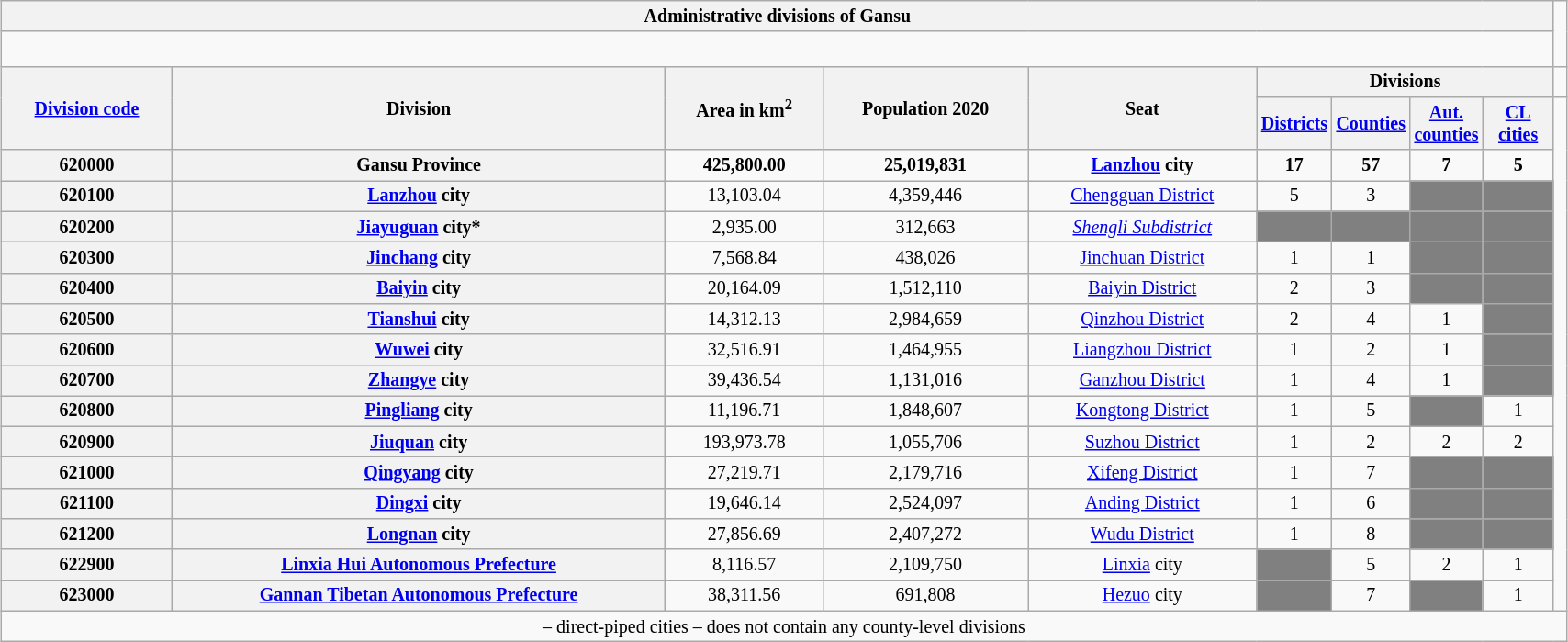<table class="wikitable" style="margin:1em auto 1em auto; width:90%; font-size:smaller; text-align:center">
<tr>
<th colspan="9"><strong>Administrative divisions of Gansu</strong></th>
</tr>
<tr>
<td colspan="9" style="font-size:larger"><div><br> 




















</div></td>
</tr>
<tr>
<th ! scope="col" rowspan="2"><a href='#'>Division code</a></th>
<th ! scope="col" rowspan="2">Division</th>
<th ! scope="col" rowspan="2">Area in km<sup>2</sup></th>
<th ! scope="col" rowspan="2">Population 2020</th>
<th ! scope="col" rowspan="2">Seat</th>
<th ! scope="col" colspan="4">Divisions</th>
<td></td>
</tr>
<tr>
<th ! scope="col" style="width:45px;"><a href='#'>Districts</a></th>
<th ! scope="col" style="width:45px;"><a href='#'>Counties</a></th>
<th ! scope="col" style="width:45px;"><a href='#'>Aut. counties</a></th>
<th ! scope="col" style="width:45px;"><a href='#'>CL cities</a></th>
</tr>
<tr style="font-weight: bold">
<th>620000</th>
<th>Gansu Province</th>
<td>425,800.00</td>
<td>25,019,831</td>
<td><a href='#'>Lanzhou</a> city</td>
<td>17</td>
<td>57</td>
<td>7</td>
<td>5</td>
</tr>
<tr>
<th>620100</th>
<th><a href='#'>Lanzhou</a> city</th>
<td>13,103.04</td>
<td>4,359,446</td>
<td><a href='#'>Chengguan District</a></td>
<td>5</td>
<td>3</td>
<td style="background:gray;"></td>
<td style="background:gray;"></td>
</tr>
<tr>
<th>620200</th>
<th><a href='#'>Jiayuguan</a> city*</th>
<td>2,935.00</td>
<td>312,663</td>
<td><a href='#'><em>Shengli Subdistrict</em></a></td>
<td style="background:gray;"></td>
<td style="background:gray;"></td>
<td style="background:gray;"></td>
<td style="background:gray;"></td>
</tr>
<tr>
<th>620300</th>
<th><a href='#'>Jinchang</a> city</th>
<td>7,568.84</td>
<td>438,026</td>
<td><a href='#'>Jinchuan District</a></td>
<td>1</td>
<td>1</td>
<td style="background:gray;"></td>
<td style="background:gray;"></td>
</tr>
<tr>
<th>620400</th>
<th><a href='#'>Baiyin</a> city</th>
<td>20,164.09</td>
<td>1,512,110</td>
<td><a href='#'>Baiyin District</a></td>
<td>2</td>
<td>3</td>
<td style="background:gray;"></td>
<td style="background:gray;"></td>
</tr>
<tr>
<th>620500</th>
<th><a href='#'>Tianshui</a> city</th>
<td>14,312.13</td>
<td>2,984,659</td>
<td><a href='#'>Qinzhou District</a></td>
<td>2</td>
<td>4</td>
<td>1</td>
<td style="background:gray;"></td>
</tr>
<tr>
<th>620600</th>
<th><a href='#'>Wuwei</a> city</th>
<td>32,516.91</td>
<td>1,464,955</td>
<td><a href='#'>Liangzhou District</a></td>
<td>1</td>
<td>2</td>
<td>1</td>
<td style="background:gray;"></td>
</tr>
<tr>
<th>620700</th>
<th><a href='#'>Zhangye</a> city</th>
<td>39,436.54</td>
<td>1,131,016</td>
<td><a href='#'>Ganzhou District</a></td>
<td>1</td>
<td>4</td>
<td>1</td>
<td style="background:gray;"></td>
</tr>
<tr>
<th>620800</th>
<th><a href='#'>Pingliang</a> city</th>
<td>11,196.71</td>
<td>1,848,607</td>
<td><a href='#'>Kongtong District</a></td>
<td>1</td>
<td>5</td>
<td style="background:gray;"></td>
<td>1</td>
</tr>
<tr>
<th>620900</th>
<th><a href='#'>Jiuquan</a> city</th>
<td>193,973.78</td>
<td>1,055,706</td>
<td><a href='#'>Suzhou District</a></td>
<td>1</td>
<td>2</td>
<td>2</td>
<td>2</td>
</tr>
<tr>
<th>621000</th>
<th><a href='#'>Qingyang</a> city</th>
<td>27,219.71</td>
<td>2,179,716</td>
<td><a href='#'>Xifeng District</a></td>
<td>1</td>
<td>7</td>
<td style="background:gray;"></td>
<td style="background:gray;"></td>
</tr>
<tr>
<th>621100</th>
<th><a href='#'>Dingxi</a> city</th>
<td>19,646.14</td>
<td>2,524,097</td>
<td><a href='#'>Anding District</a></td>
<td>1</td>
<td>6</td>
<td style="background:gray;"></td>
<td style="background:gray;"></td>
</tr>
<tr>
<th>621200</th>
<th><a href='#'>Longnan</a> city</th>
<td>27,856.69</td>
<td>2,407,272</td>
<td><a href='#'>Wudu District</a></td>
<td>1</td>
<td>8</td>
<td style="background:gray;"></td>
<td style="background:gray;"></td>
</tr>
<tr>
<th>622900</th>
<th><a href='#'>Linxia Hui Autonomous Prefecture</a></th>
<td>8,116.57</td>
<td>2,109,750</td>
<td><a href='#'>Linxia</a> city</td>
<td style="background:gray;"></td>
<td>5</td>
<td>2</td>
<td>1</td>
</tr>
<tr>
<th>623000</th>
<th><a href='#'>Gannan Tibetan Autonomous Prefecture</a></th>
<td>38,311.56</td>
<td>691,808</td>
<td><a href='#'>Hezuo</a> city</td>
<td style="background:gray;"></td>
<td>7</td>
<td style="background:gray;"></td>
<td>1</td>
</tr>
<tr>
<td colspan = "12"> – direct-piped cities – does not contain any county-level divisions</td>
</tr>
</table>
